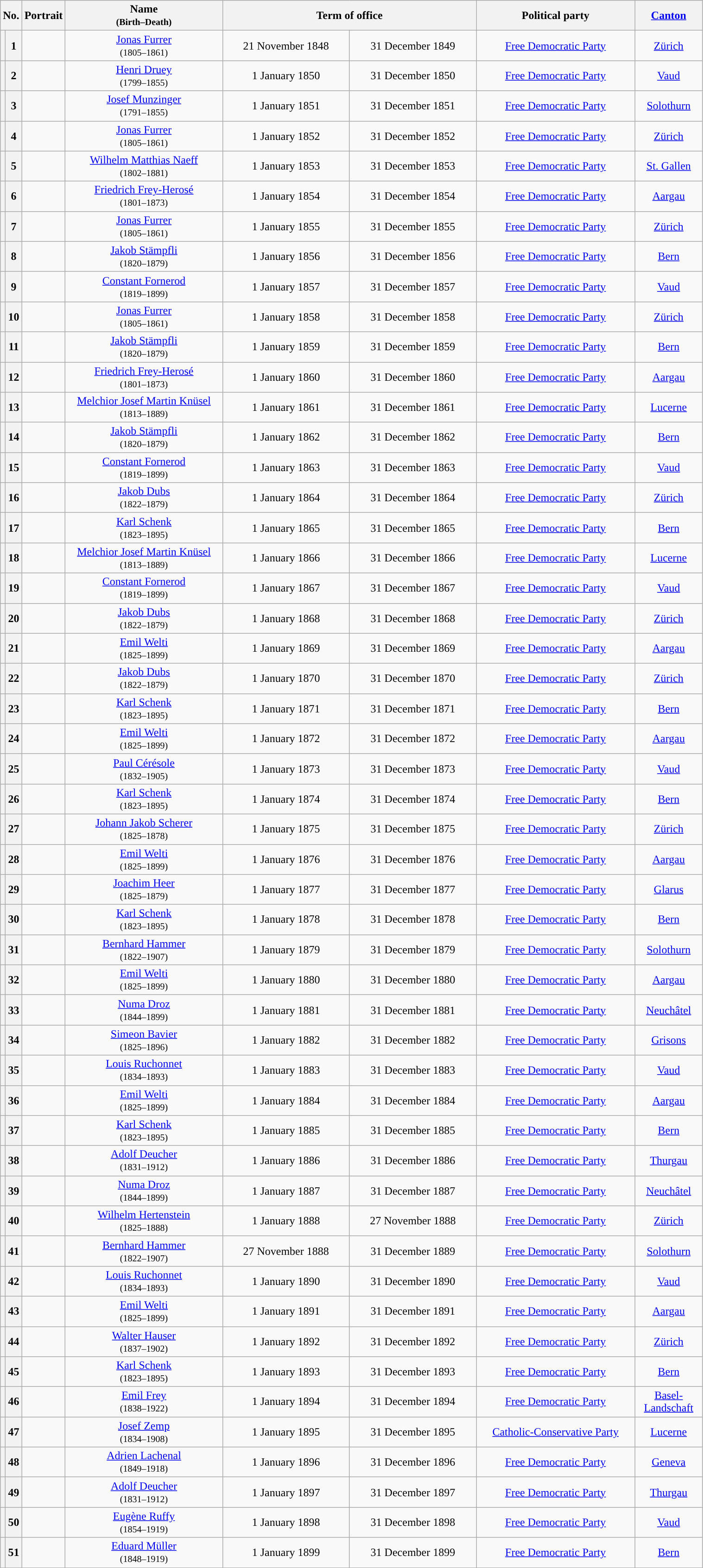<table class="wikitable" style="width:80%; text-align:center;">
<tr>
<th colspan="2" width=20>No.</th>
<th width=70>Portrait</th>
<th width=25%>Name<br><small>(Birth–Death)</small></th>
<th colspan="2" width=40%>Term of office</th>
<th width=25%>Political party</th>
<th width=15%><a href='#'>Canton</a></th>
</tr>
<tr>
<th style="background:"></th>
<th>1</th>
<td></td>
<td><a href='#'>Jonas Furrer</a><br><small>(1805–1861)</small></td>
<td>21 November 1848</td>
<td>31 December 1849</td>
<td><a href='#'>Free Democratic Party</a></td>
<td><a href='#'>Zürich</a></td>
</tr>
<tr>
<th style="background:"></th>
<th>2</th>
<td></td>
<td><a href='#'>Henri Druey</a><br><small>(1799–1855)</small></td>
<td>1 January 1850</td>
<td>31 December 1850</td>
<td><a href='#'>Free Democratic Party</a></td>
<td><a href='#'>Vaud</a></td>
</tr>
<tr>
<th style="background:"></th>
<th>3</th>
<td></td>
<td><a href='#'>Josef Munzinger</a><br><small>(1791–1855)</small></td>
<td>1 January 1851</td>
<td>31 December 1851</td>
<td><a href='#'>Free Democratic Party</a></td>
<td><a href='#'>Solothurn</a></td>
</tr>
<tr>
<th style="background:"></th>
<th>4</th>
<td></td>
<td><a href='#'>Jonas Furrer</a><br><small>(1805–1861)</small></td>
<td>1 January 1852</td>
<td>31 December 1852</td>
<td><a href='#'>Free Democratic Party</a></td>
<td><a href='#'>Zürich</a></td>
</tr>
<tr>
<th style="background:"></th>
<th>5</th>
<td></td>
<td><a href='#'>Wilhelm Matthias Naeff</a><br><small>(1802–1881)</small></td>
<td>1 January 1853</td>
<td>31 December 1853</td>
<td><a href='#'>Free Democratic Party</a></td>
<td><a href='#'>St. Gallen</a></td>
</tr>
<tr>
<th style="background:"></th>
<th>6</th>
<td></td>
<td><a href='#'>Friedrich Frey-Herosé</a><br><small>(1801–1873)</small></td>
<td>1 January 1854</td>
<td>31 December 1854</td>
<td><a href='#'>Free Democratic Party</a></td>
<td><a href='#'>Aargau</a></td>
</tr>
<tr>
<th style="background:"></th>
<th>7</th>
<td></td>
<td><a href='#'>Jonas Furrer</a><br><small>(1805–1861)</small></td>
<td>1 January 1855</td>
<td>31 December 1855</td>
<td><a href='#'>Free Democratic Party</a></td>
<td><a href='#'>Zürich</a></td>
</tr>
<tr>
<th style="background:"></th>
<th>8</th>
<td></td>
<td><a href='#'>Jakob Stämpfli</a><br><small>(1820–1879)</small></td>
<td>1 January 1856</td>
<td>31 December 1856</td>
<td><a href='#'>Free Democratic Party</a></td>
<td><a href='#'>Bern</a></td>
</tr>
<tr>
<th style="background:"></th>
<th>9</th>
<td></td>
<td><a href='#'>Constant Fornerod</a><br><small>(1819–1899)</small></td>
<td>1 January 1857</td>
<td>31 December 1857</td>
<td><a href='#'>Free Democratic Party</a></td>
<td><a href='#'>Vaud</a></td>
</tr>
<tr>
<th style="background:"></th>
<th>10</th>
<td></td>
<td><a href='#'>Jonas Furrer</a><br><small>(1805–1861)</small></td>
<td>1 January 1858</td>
<td>31 December 1858</td>
<td><a href='#'>Free Democratic Party</a></td>
<td><a href='#'>Zürich</a></td>
</tr>
<tr>
<th style="background:"></th>
<th>11</th>
<td></td>
<td><a href='#'>Jakob Stämpfli</a><br><small>(1820–1879)</small></td>
<td>1 January 1859</td>
<td>31 December 1859</td>
<td><a href='#'>Free Democratic Party</a></td>
<td><a href='#'>Bern</a></td>
</tr>
<tr>
<th style="background:"></th>
<th>12</th>
<td></td>
<td><a href='#'>Friedrich Frey-Herosé</a><br><small>(1801–1873)</small></td>
<td>1 January 1860</td>
<td>31 December 1860</td>
<td><a href='#'>Free Democratic Party</a></td>
<td><a href='#'>Aargau</a></td>
</tr>
<tr>
<th style="background:"></th>
<th>13</th>
<td></td>
<td><a href='#'>Melchior Josef Martin Knüsel</a><br><small>(1813–1889)</small></td>
<td>1 January 1861</td>
<td>31 December 1861</td>
<td><a href='#'>Free Democratic Party</a></td>
<td><a href='#'>Lucerne</a></td>
</tr>
<tr>
<th style="background:"></th>
<th>14</th>
<td></td>
<td><a href='#'>Jakob Stämpfli</a><br><small>(1820–1879)</small></td>
<td>1 January 1862</td>
<td>31 December 1862</td>
<td><a href='#'>Free Democratic Party</a></td>
<td><a href='#'>Bern</a></td>
</tr>
<tr>
<th style="background:"></th>
<th>15</th>
<td></td>
<td><a href='#'>Constant Fornerod</a><br><small>(1819–1899)</small></td>
<td>1 January 1863</td>
<td>31 December 1863</td>
<td><a href='#'>Free Democratic Party</a></td>
<td><a href='#'>Vaud</a></td>
</tr>
<tr>
<th style="background:"></th>
<th>16</th>
<td></td>
<td><a href='#'>Jakob Dubs</a><br><small>(1822–1879)</small></td>
<td>1 January 1864</td>
<td>31 December 1864</td>
<td><a href='#'>Free Democratic Party</a></td>
<td><a href='#'>Zürich</a></td>
</tr>
<tr>
<th style="background:"></th>
<th>17</th>
<td></td>
<td><a href='#'>Karl Schenk</a><br><small>(1823–1895)</small></td>
<td>1 January 1865</td>
<td>31 December 1865</td>
<td><a href='#'>Free Democratic Party</a></td>
<td><a href='#'>Bern</a></td>
</tr>
<tr>
<th style="background:"></th>
<th>18</th>
<td></td>
<td><a href='#'>Melchior Josef Martin Knüsel</a><br><small>(1813–1889)</small></td>
<td>1 January 1866</td>
<td>31 December 1866</td>
<td><a href='#'>Free Democratic Party</a></td>
<td><a href='#'>Lucerne</a></td>
</tr>
<tr>
<th style="background:"></th>
<th>19</th>
<td></td>
<td><a href='#'>Constant Fornerod</a><br><small>(1819–1899)</small></td>
<td>1 January 1867</td>
<td>31 December 1867</td>
<td><a href='#'>Free Democratic Party</a></td>
<td><a href='#'>Vaud</a></td>
</tr>
<tr>
<th style="background:"></th>
<th>20</th>
<td></td>
<td><a href='#'>Jakob Dubs</a><br><small>(1822–1879)</small></td>
<td>1 January 1868</td>
<td>31 December 1868</td>
<td><a href='#'>Free Democratic Party</a></td>
<td><a href='#'>Zürich</a></td>
</tr>
<tr>
<th style="background:"></th>
<th>21</th>
<td></td>
<td><a href='#'>Emil Welti</a><br><small>(1825–1899)</small></td>
<td>1 January 1869</td>
<td>31 December 1869</td>
<td><a href='#'>Free Democratic Party</a></td>
<td><a href='#'>Aargau</a></td>
</tr>
<tr>
<th style="background:"></th>
<th>22</th>
<td></td>
<td><a href='#'>Jakob Dubs</a><br><small>(1822–1879)</small></td>
<td>1 January 1870</td>
<td>31 December 1870</td>
<td><a href='#'>Free Democratic Party</a></td>
<td><a href='#'>Zürich</a></td>
</tr>
<tr>
<th style="background:"></th>
<th>23</th>
<td></td>
<td><a href='#'>Karl Schenk</a><br><small>(1823–1895)</small></td>
<td>1 January 1871</td>
<td>31 December 1871</td>
<td><a href='#'>Free Democratic Party</a></td>
<td><a href='#'>Bern</a></td>
</tr>
<tr>
<th style="background:"></th>
<th>24</th>
<td></td>
<td><a href='#'>Emil Welti</a><br><small>(1825–1899)</small></td>
<td>1 January 1872</td>
<td>31 December 1872</td>
<td><a href='#'>Free Democratic Party</a></td>
<td><a href='#'>Aargau</a></td>
</tr>
<tr>
<th style="background:"></th>
<th>25</th>
<td></td>
<td><a href='#'>Paul Cérésole</a><br><small>(1832–1905)</small></td>
<td>1 January 1873</td>
<td>31 December 1873</td>
<td><a href='#'>Free Democratic Party</a></td>
<td><a href='#'>Vaud</a></td>
</tr>
<tr>
<th style="background:"></th>
<th>26</th>
<td></td>
<td><a href='#'>Karl Schenk</a><br><small>(1823–1895)</small></td>
<td>1 January 1874</td>
<td>31 December 1874</td>
<td><a href='#'>Free Democratic Party</a></td>
<td><a href='#'>Bern</a></td>
</tr>
<tr>
<th style="background:"></th>
<th>27</th>
<td></td>
<td><a href='#'>Johann Jakob Scherer</a><br><small>(1825–1878)</small></td>
<td>1 January 1875</td>
<td>31 December 1875</td>
<td><a href='#'>Free Democratic Party</a></td>
<td><a href='#'>Zürich</a></td>
</tr>
<tr>
<th style="background:"></th>
<th>28</th>
<td></td>
<td><a href='#'>Emil Welti</a><br><small>(1825–1899)</small></td>
<td>1 January 1876</td>
<td>31 December 1876</td>
<td><a href='#'>Free Democratic Party</a></td>
<td><a href='#'>Aargau</a></td>
</tr>
<tr>
<th style="background:"></th>
<th>29</th>
<td></td>
<td><a href='#'>Joachim Heer</a><br><small>(1825–1879)</small></td>
<td>1 January 1877</td>
<td>31 December 1877</td>
<td><a href='#'>Free Democratic Party</a></td>
<td><a href='#'>Glarus</a></td>
</tr>
<tr>
<th style="background:"></th>
<th>30</th>
<td></td>
<td><a href='#'>Karl Schenk</a><br><small>(1823–1895)</small></td>
<td>1 January 1878</td>
<td>31 December 1878</td>
<td><a href='#'>Free Democratic Party</a></td>
<td><a href='#'>Bern</a></td>
</tr>
<tr>
<th style="background:"></th>
<th>31</th>
<td></td>
<td><a href='#'>Bernhard Hammer</a><br><small>(1822–1907)</small></td>
<td>1 January 1879</td>
<td>31 December 1879</td>
<td><a href='#'>Free Democratic Party</a></td>
<td><a href='#'>Solothurn</a></td>
</tr>
<tr>
<th style="background:"></th>
<th>32</th>
<td></td>
<td><a href='#'>Emil Welti</a><br><small>(1825–1899)</small></td>
<td>1 January 1880</td>
<td>31 December 1880</td>
<td><a href='#'>Free Democratic Party</a></td>
<td><a href='#'>Aargau</a></td>
</tr>
<tr>
<th style="background:"></th>
<th>33</th>
<td></td>
<td><a href='#'>Numa Droz</a><br><small>(1844–1899)</small></td>
<td>1 January 1881</td>
<td>31 December 1881</td>
<td><a href='#'>Free Democratic Party</a></td>
<td><a href='#'>Neuchâtel</a></td>
</tr>
<tr>
<th style="background:"></th>
<th>34</th>
<td></td>
<td><a href='#'>Simeon Bavier</a><br><small>(1825–1896)</small></td>
<td>1 January 1882</td>
<td>31 December 1882</td>
<td><a href='#'>Free Democratic Party</a></td>
<td><a href='#'>Grisons</a></td>
</tr>
<tr>
<th style="background:"></th>
<th>35</th>
<td></td>
<td><a href='#'>Louis Ruchonnet</a><br><small>(1834–1893)</small></td>
<td>1 January 1883</td>
<td>31 December 1883</td>
<td><a href='#'>Free Democratic Party</a></td>
<td><a href='#'>Vaud</a></td>
</tr>
<tr>
<th style="background:"></th>
<th>36</th>
<td></td>
<td><a href='#'>Emil Welti</a><br><small>(1825–1899)</small></td>
<td>1 January 1884</td>
<td>31 December 1884</td>
<td><a href='#'>Free Democratic Party</a></td>
<td><a href='#'>Aargau</a></td>
</tr>
<tr>
<th style="background:"></th>
<th>37</th>
<td></td>
<td><a href='#'>Karl Schenk</a><br><small>(1823–1895)</small></td>
<td>1 January 1885</td>
<td>31 December 1885</td>
<td><a href='#'>Free Democratic Party</a></td>
<td><a href='#'>Bern</a></td>
</tr>
<tr>
<th style="background:"></th>
<th>38</th>
<td></td>
<td><a href='#'>Adolf Deucher</a><br><small>(1831–1912)</small></td>
<td>1 January 1886</td>
<td>31 December 1886</td>
<td><a href='#'>Free Democratic Party</a></td>
<td><a href='#'>Thurgau</a></td>
</tr>
<tr>
<th style="background:"></th>
<th>39</th>
<td></td>
<td><a href='#'>Numa Droz</a><br><small>(1844–1899)</small></td>
<td>1 January 1887</td>
<td>31 December 1887</td>
<td><a href='#'>Free Democratic Party</a></td>
<td><a href='#'>Neuchâtel</a></td>
</tr>
<tr>
<th style="background:"></th>
<th>40</th>
<td></td>
<td><a href='#'>Wilhelm Hertenstein</a><br><small>(1825–1888)</small></td>
<td>1 January 1888</td>
<td>27 November 1888</td>
<td><a href='#'>Free Democratic Party</a></td>
<td><a href='#'>Zürich</a></td>
</tr>
<tr>
<th style="background:"></th>
<th>41</th>
<td></td>
<td><a href='#'>Bernhard Hammer</a><br><small>(1822–1907)</small></td>
<td>27 November 1888</td>
<td>31 December 1889</td>
<td><a href='#'>Free Democratic Party</a></td>
<td><a href='#'>Solothurn</a></td>
</tr>
<tr>
<th style="background:"></th>
<th>42</th>
<td></td>
<td><a href='#'>Louis Ruchonnet</a><br><small>(1834–1893)</small></td>
<td>1 January 1890</td>
<td>31 December 1890</td>
<td><a href='#'>Free Democratic Party</a></td>
<td><a href='#'>Vaud</a></td>
</tr>
<tr>
<th style="background:"></th>
<th>43</th>
<td></td>
<td><a href='#'>Emil Welti</a><br><small>(1825–1899)</small></td>
<td>1 January 1891</td>
<td>31 December 1891</td>
<td><a href='#'>Free Democratic Party</a></td>
<td><a href='#'>Aargau</a></td>
</tr>
<tr>
<th style="background:"></th>
<th>44</th>
<td></td>
<td><a href='#'>Walter Hauser</a><br><small>(1837–1902)</small></td>
<td>1 January 1892</td>
<td>31 December 1892</td>
<td><a href='#'>Free Democratic Party</a></td>
<td><a href='#'>Zürich</a></td>
</tr>
<tr>
<th style="background:"></th>
<th>45</th>
<td></td>
<td><a href='#'>Karl Schenk</a><br><small>(1823–1895)</small></td>
<td>1 January 1893</td>
<td>31 December 1893</td>
<td><a href='#'>Free Democratic Party</a></td>
<td><a href='#'>Bern</a></td>
</tr>
<tr>
<th style="background:"></th>
<th>46</th>
<td></td>
<td><a href='#'>Emil Frey</a><br><small>(1838–1922)</small></td>
<td>1 January 1894</td>
<td>31 December 1894</td>
<td><a href='#'>Free Democratic Party</a></td>
<td><a href='#'>Basel-Landschaft</a></td>
</tr>
<tr>
<th style="background:"></th>
<th>47</th>
<td></td>
<td><a href='#'>Josef Zemp</a><br><small>(1834–1908)</small></td>
<td>1 January 1895</td>
<td>31 December 1895</td>
<td><a href='#'>Catholic-Conservative Party</a></td>
<td><a href='#'>Lucerne</a></td>
</tr>
<tr>
<th style="background:"></th>
<th>48</th>
<td></td>
<td><a href='#'>Adrien Lachenal</a><br><small>(1849–1918)</small></td>
<td>1 January 1896</td>
<td>31 December 1896</td>
<td><a href='#'>Free Democratic Party</a></td>
<td><a href='#'>Geneva</a></td>
</tr>
<tr>
<th style="background:"></th>
<th>49</th>
<td></td>
<td><a href='#'>Adolf Deucher</a><br><small>(1831–1912)</small></td>
<td>1 January 1897</td>
<td>31 December 1897</td>
<td><a href='#'>Free Democratic Party</a></td>
<td><a href='#'>Thurgau</a></td>
</tr>
<tr>
<th style="background:"></th>
<th>50</th>
<td></td>
<td><a href='#'>Eugène Ruffy</a><br><small>(1854–1919)</small></td>
<td>1 January 1898</td>
<td>31 December 1898</td>
<td><a href='#'>Free Democratic Party</a></td>
<td><a href='#'>Vaud</a></td>
</tr>
<tr>
<th style="background:"></th>
<th>51</th>
<td></td>
<td><a href='#'>Eduard Müller</a><br><small>(1848–1919)</small></td>
<td>1 January 1899</td>
<td>31 December 1899</td>
<td><a href='#'>Free Democratic Party</a></td>
<td><a href='#'>Bern</a></td>
</tr>
</table>
